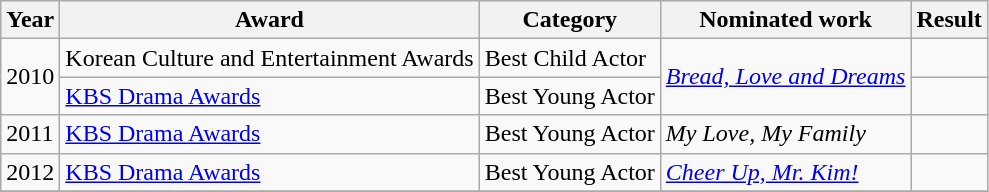<table class="wikitable">
<tr>
<th>Year</th>
<th>Award</th>
<th>Category</th>
<th>Nominated work</th>
<th>Result</th>
</tr>
<tr>
<td rowspan=2>2010</td>
<td>Korean Culture and Entertainment Awards</td>
<td>Best Child Actor</td>
<td rowspan=2><em><a href='#'>Bread, Love and Dreams</a></em></td>
<td></td>
</tr>
<tr>
<td><a href='#'>KBS Drama Awards</a></td>
<td>Best Young Actor</td>
<td></td>
</tr>
<tr>
<td>2011</td>
<td><a href='#'>KBS Drama Awards</a></td>
<td>Best Young Actor</td>
<td><em>My Love, My Family</em></td>
<td></td>
</tr>
<tr>
<td>2012</td>
<td><a href='#'>KBS Drama Awards</a></td>
<td>Best Young Actor</td>
<td><em><a href='#'>Cheer Up, Mr. Kim!</a></em></td>
<td></td>
</tr>
<tr>
</tr>
</table>
